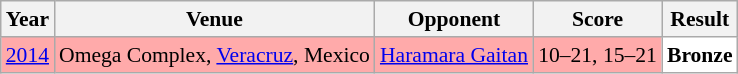<table class="sortable wikitable" style="font-size: 90%;">
<tr>
<th>Year</th>
<th>Venue</th>
<th>Opponent</th>
<th>Score</th>
<th>Result</th>
</tr>
<tr style="background:#FFAAAA">
<td align="center"><a href='#'>2014</a></td>
<td align="left">Omega Complex, <a href='#'>Veracruz</a>, Mexico</td>
<td align="left"> <a href='#'>Haramara Gaitan</a></td>
<td align="left">10–21, 15–21</td>
<td style="text-align:left; background:white"> <strong>Bronze</strong></td>
</tr>
</table>
